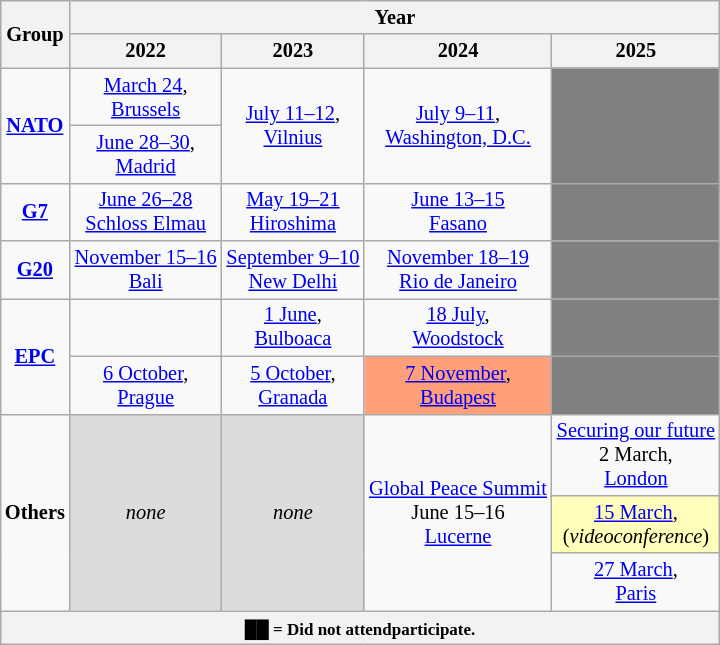<table class="wikitable" style="margin:1em auto; font-size:85%; text-align:center;">
<tr>
<th rowspan="2">Group</th>
<th colspan=5">Year</th>
</tr>
<tr>
<th>2022</th>
<th>2023</th>
<th>2024</th>
<th>2025</th>
</tr>
<tr>
<td rowspan="2"><strong><a href='#'>NATO</a></strong></td>
<td><a href='#'>March 24</a>,<br> <a href='#'>Brussels</a></td>
<td rowspan="2"><a href='#'>July 11–12</a>,<br>  <a href='#'>Vilnius</a></td>
<td rowspan="2"><a href='#'>July 9–11</a>,<br> <a href='#'>Washington, D.C.</a></td>
<td rowspan="2" style="background:grey;"></td>
</tr>
<tr>
<td><a href='#'>June 28–30</a>,<br>  <a href='#'>Madrid</a></td>
</tr>
<tr>
<td><strong><a href='#'>G7</a></strong></td>
<td><a href='#'>June 26–28</a><br> <a href='#'>Schloss Elmau</a></td>
<td><a href='#'>May 19–21</a><br> <a href='#'>Hiroshima</a></td>
<td><a href='#'>June 13–15</a><br> <a href='#'>Fasano</a></td>
<td style="background:grey;"></td>
</tr>
<tr>
<td><strong><a href='#'>G20</a></strong></td>
<td><a href='#'>November 15–16</a><br> <a href='#'>Bali</a></td>
<td><a href='#'>September 9–10</a><br> <a href='#'>New Delhi</a></td>
<td><a href='#'>November 18–19</a><br> <a href='#'>Rio de Janeiro</a></td>
<td style="background:grey;"></td>
</tr>
<tr>
<td rowspan="2"><strong><a href='#'>EPC</a></strong></td>
<td></td>
<td><a href='#'>1 June</a>,<br> <a href='#'>Bulboaca</a></td>
<td><a href='#'>18 July</a>,<br>  <a href='#'>Woodstock</a></td>
<td style="background:grey;"></td>
</tr>
<tr>
<td><a href='#'>6 October</a>,<br>  <a href='#'>Prague</a></td>
<td><a href='#'>5 October</a>,<br>  <a href='#'>Granada</a></td>
<td style="background:#ffa07a;"><a href='#'>7 November</a>,<br>  <a href='#'>Budapest</a></td>
<td style="background:grey;"></td>
</tr>
<tr>
<td rowspan="3"><strong>Others</strong></td>
<td rowspan="3" style="background:#dcdcdc;"><em>none</em></td>
<td rowspan="3" style="background:#dcdcdc;"><em>none</em></td>
<td rowspan="3"><a href='#'>Global Peace Summit</a><br>June 15–16<br> <a href='#'>Lucerne</a></td>
<td><a href='#'>Securing our future</a><br>2 March,<br> <a href='#'>London</a></td>
</tr>
<tr>
<td style="background:#ffb;"><a href='#'>15 March</a>,<br>(<em>videoconference</em>)<br></td>
</tr>
<tr>
<td><a href='#'>27 March</a>,<br> <a href='#'>Paris</a></td>
</tr>
<tr>
<th colspan="5"><small><span>██</span> = Did not attendparticipate.</small></th>
</tr>
</table>
